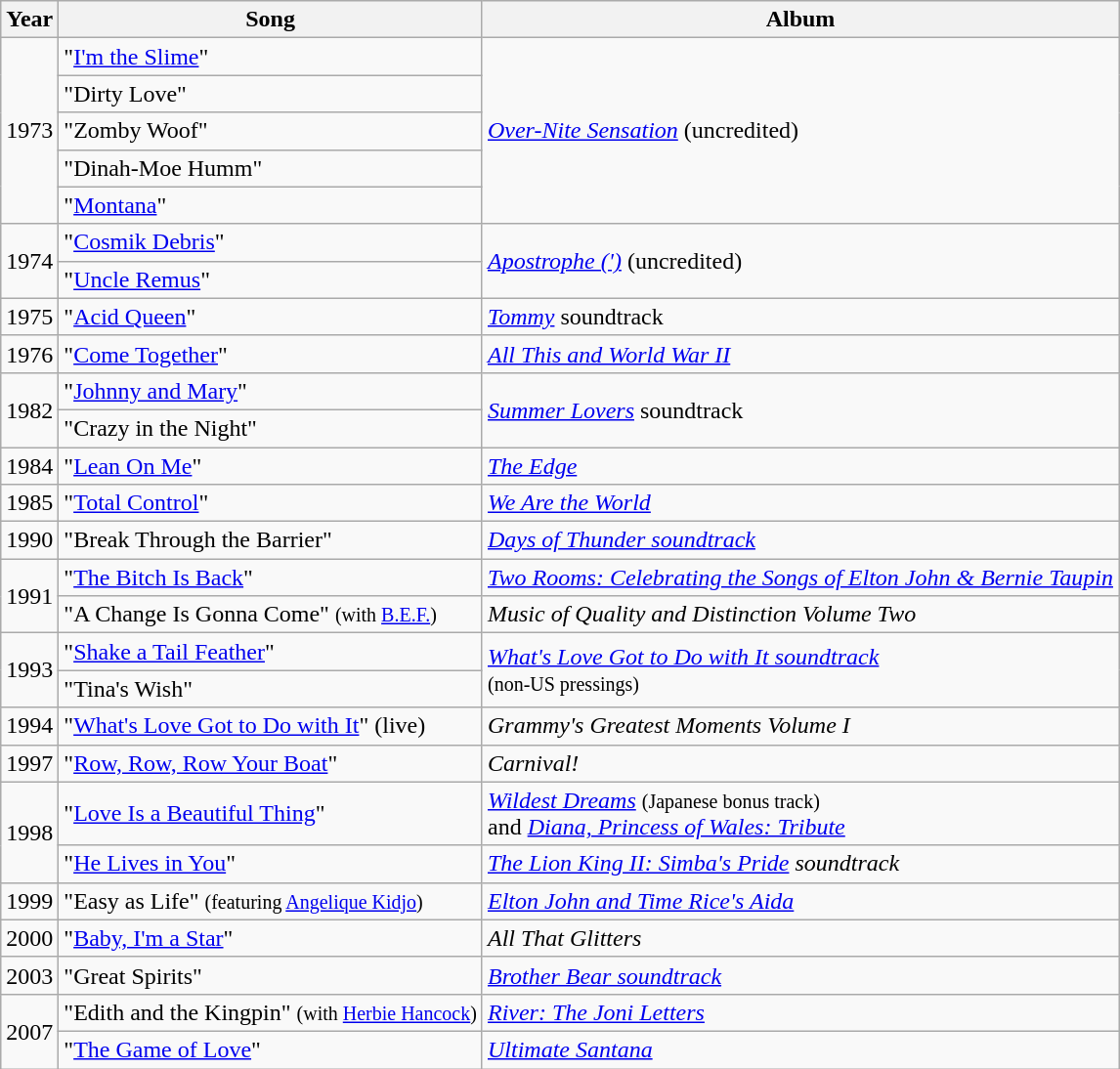<table class="wikitable">
<tr>
<th>Year</th>
<th>Song</th>
<th>Album</th>
</tr>
<tr>
<td rowspan="5">1973</td>
<td>"<a href='#'>I'm the Slime</a>"</td>
<td rowspan="5"><em><a href='#'>Over-Nite Sensation</a></em> (uncredited)</td>
</tr>
<tr>
<td>"Dirty Love"</td>
</tr>
<tr>
<td>"Zomby Woof"</td>
</tr>
<tr>
<td>"Dinah-Moe Humm"</td>
</tr>
<tr>
<td>"<a href='#'>Montana</a>"</td>
</tr>
<tr>
<td rowspan="2">1974</td>
<td>"<a href='#'>Cosmik Debris</a>"</td>
<td rowspan="2"><em><a href='#'>Apostrophe (')</a></em> (uncredited)</td>
</tr>
<tr>
<td>"<a href='#'>Uncle Remus</a>"</td>
</tr>
<tr>
<td>1975</td>
<td>"<a href='#'>Acid Queen</a>"</td>
<td><em><a href='#'>Tommy</a></em> soundtrack</td>
</tr>
<tr>
<td>1976</td>
<td>"<a href='#'>Come Together</a>"</td>
<td><em><a href='#'>All This and World War II</a></em></td>
</tr>
<tr>
<td rowspan="2">1982</td>
<td>"<a href='#'>Johnny and Mary</a>"</td>
<td rowspan="2"><em><a href='#'>Summer Lovers</a></em> soundtrack</td>
</tr>
<tr>
<td>"Crazy in the Night"</td>
</tr>
<tr>
<td>1984</td>
<td>"<a href='#'>Lean On Me</a>"</td>
<td><em><a href='#'>The Edge</a></em></td>
</tr>
<tr>
<td>1985</td>
<td>"<a href='#'>Total Control</a>"</td>
<td><em><a href='#'>We Are the World</a></em></td>
</tr>
<tr>
<td>1990</td>
<td>"Break Through the Barrier"</td>
<td><em><a href='#'>Days of Thunder soundtrack</a></em></td>
</tr>
<tr>
<td rowspan="2">1991</td>
<td>"<a href='#'>The Bitch Is Back</a>"</td>
<td><em><a href='#'>Two Rooms: Celebrating the Songs of Elton John & Bernie Taupin</a></em></td>
</tr>
<tr>
<td>"A Change Is Gonna Come" <small>(with <a href='#'>B.E.F.</a>)</small></td>
<td><em>Music of Quality and Distinction Volume Two</em></td>
</tr>
<tr>
<td rowspan="2">1993</td>
<td>"<a href='#'>Shake a Tail Feather</a>"</td>
<td rowspan="2"><em><a href='#'>What's Love Got to Do with It soundtrack</a></em><br><small>(non-US pressings)</small></td>
</tr>
<tr>
<td>"Tina's Wish"</td>
</tr>
<tr>
<td>1994</td>
<td>"<a href='#'>What's Love Got to Do with It</a>" (live)</td>
<td><em>Grammy's Greatest Moments Volume I</em></td>
</tr>
<tr>
<td>1997</td>
<td>"<a href='#'>Row, Row, Row Your Boat</a>"</td>
<td><em>Carnival!</em></td>
</tr>
<tr>
<td rowspan="2">1998</td>
<td>"<a href='#'>Love Is a Beautiful Thing</a>"</td>
<td><em><a href='#'>Wildest Dreams</a></em> <small>(Japanese bonus track)</small><br> and <em><a href='#'>Diana, Princess of Wales: Tribute</a></em></td>
</tr>
<tr>
<td>"<a href='#'>He Lives in You</a>"</td>
<td><em><a href='#'>The Lion King II: Simba's Pride</a> soundtrack</em></td>
</tr>
<tr>
<td>1999</td>
<td>"Easy as Life" <small>(featuring <a href='#'>Angelique Kidjo</a>)</small></td>
<td><em><a href='#'>Elton John and Time Rice's Aida</a></em></td>
</tr>
<tr>
<td>2000</td>
<td>"<a href='#'>Baby, I'm a Star</a>"</td>
<td><em>All That Glitters</em></td>
</tr>
<tr>
<td>2003</td>
<td>"Great Spirits"</td>
<td><em><a href='#'>Brother Bear soundtrack</a></em></td>
</tr>
<tr>
<td rowspan="2">2007</td>
<td>"Edith and the Kingpin" <small>(with <a href='#'>Herbie Hancock</a>)</small></td>
<td><em><a href='#'>River: The Joni Letters</a></em></td>
</tr>
<tr>
<td>"<a href='#'>The Game of Love</a>"</td>
<td><em><a href='#'>Ultimate Santana</a></em></td>
</tr>
</table>
